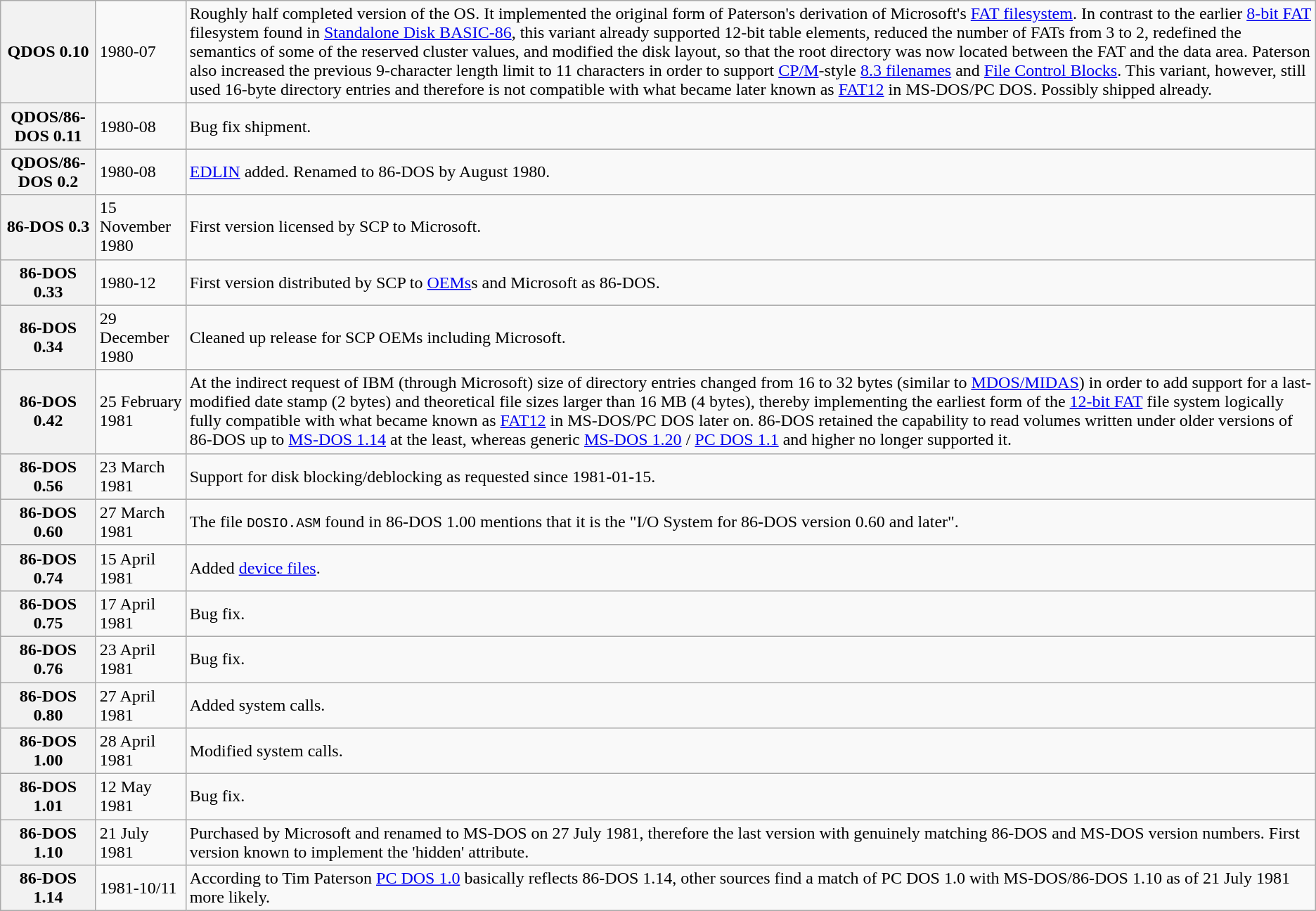<table class="wikitable">
<tr>
<th>QDOS 0.10</th>
<td>1980-07</td>
<td>Roughly half completed version of the OS. It implemented the original form of Paterson's derivation of Microsoft's <a href='#'>FAT filesystem</a>. In contrast to the earlier <a href='#'>8-bit FAT</a> filesystem found in <a href='#'>Standalone Disk BASIC-86</a>, this variant already supported 12-bit table elements, reduced the number of FATs from 3 to 2, redefined the semantics of some of the reserved cluster values, and modified the disk layout, so that the root directory was now located between the FAT and the data area. Paterson also increased the previous 9-character length limit to 11 characters in order to support <a href='#'>CP/M</a>-style <a href='#'>8.3 filenames</a> and <a href='#'>File Control Blocks</a>. This variant, however, still used 16-byte directory entries and therefore is not compatible with what became later known as <a href='#'>FAT12</a> in MS-DOS/PC DOS. Possibly shipped already.</td>
</tr>
<tr>
<th>QDOS/86-DOS 0.11</th>
<td>1980-08</td>
<td>Bug fix shipment.</td>
</tr>
<tr>
<th>QDOS/86-DOS 0.2</th>
<td>1980-08</td>
<td><a href='#'>EDLIN</a> added. Renamed to 86-DOS by August 1980.</td>
</tr>
<tr>
<th>86-DOS 0.3</th>
<td>15 November 1980</td>
<td>First version licensed by SCP to Microsoft.</td>
</tr>
<tr>
<th>86-DOS 0.33</th>
<td>1980-12</td>
<td>First version distributed by SCP to <a href='#'>OEMs</a>s and Microsoft as 86-DOS.</td>
</tr>
<tr>
<th>86-DOS 0.34</th>
<td>29 December 1980</td>
<td>Cleaned up release for SCP OEMs including Microsoft.</td>
</tr>
<tr>
<th>86-DOS 0.42</th>
<td>25 February 1981</td>
<td>At the indirect request of IBM (through Microsoft) size of directory entries changed from 16 to 32 bytes (similar to <a href='#'>MDOS/MIDAS</a>) in order to add support for a last-modified date stamp (2 bytes) and theoretical file sizes larger than 16 MB (4 bytes), thereby implementing the earliest form of the <a href='#'>12-bit FAT</a> file system logically fully compatible with what became known as <a href='#'>FAT12</a> in MS-DOS/PC DOS later on. 86-DOS retained the capability to read volumes written under older versions of 86-DOS up to <a href='#'>MS-DOS 1.14</a> at the least, whereas generic <a href='#'>MS-DOS 1.20</a> / <a href='#'>PC&nbsp;DOS 1.1</a> and higher no longer supported it.</td>
</tr>
<tr>
<th>86-DOS 0.56</th>
<td>23 March 1981</td>
<td>Support for disk blocking/deblocking as requested since 1981-01-15.</td>
</tr>
<tr>
<th>86-DOS 0.60</th>
<td>27 March 1981</td>
<td>The file <code>DOSIO.ASM</code> found in 86-DOS 1.00 mentions that it is the "I/O System for 86-DOS version 0.60 and later".</td>
</tr>
<tr>
<th>86-DOS 0.74</th>
<td>15 April 1981</td>
<td>Added <a href='#'>device files</a>.</td>
</tr>
<tr>
<th>86-DOS 0.75</th>
<td>17 April 1981</td>
<td>Bug fix.</td>
</tr>
<tr>
<th>86-DOS 0.76</th>
<td>23 April 1981</td>
<td>Bug fix.</td>
</tr>
<tr>
<th>86-DOS 0.80</th>
<td>27 April 1981</td>
<td>Added system calls.</td>
</tr>
<tr>
<th>86-DOS 1.00</th>
<td>28 April 1981</td>
<td>Modified system calls.</td>
</tr>
<tr>
<th>86-DOS 1.01</th>
<td>12 May 1981</td>
<td>Bug fix.</td>
</tr>
<tr>
<th>86-DOS 1.10</th>
<td>21 July 1981</td>
<td>Purchased by Microsoft and renamed to MS-DOS on 27 July 1981, therefore the last version with genuinely matching 86-DOS and MS-DOS version numbers. First version known to implement the 'hidden' attribute.</td>
</tr>
<tr>
<th>86-DOS 1.14</th>
<td>1981-10/11</td>
<td>According to Tim Paterson <a href='#'>PC&nbsp;DOS 1.0</a> basically reflects 86-DOS 1.14, other sources find a match of PC DOS 1.0 with MS-DOS/86-DOS 1.10 as of 21 July 1981 more likely.</td>
</tr>
</table>
